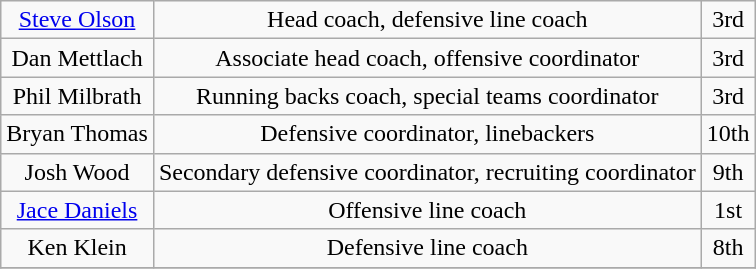<table class="wikitable">
<tr align="center">
<td><a href='#'>Steve Olson</a></td>
<td>Head coach, defensive line coach</td>
<td>3rd</td>
</tr>
<tr align="center">
<td>Dan Mettlach</td>
<td>Associate head coach, offensive coordinator</td>
<td>3rd</td>
</tr>
<tr align="center">
<td>Phil Milbrath</td>
<td>Running backs coach, special teams coordinator</td>
<td>3rd</td>
</tr>
<tr align="center">
<td>Bryan Thomas</td>
<td>Defensive coordinator, linebackers</td>
<td>10th</td>
</tr>
<tr align="center">
<td>Josh Wood</td>
<td>Secondary defensive coordinator, recruiting coordinator</td>
<td>9th</td>
</tr>
<tr align="center">
<td><a href='#'>Jace Daniels</a></td>
<td>Offensive line coach</td>
<td>1st</td>
</tr>
<tr align="center">
<td>Ken Klein</td>
<td>Defensive line coach</td>
<td>8th</td>
</tr>
<tr align="center">
</tr>
</table>
